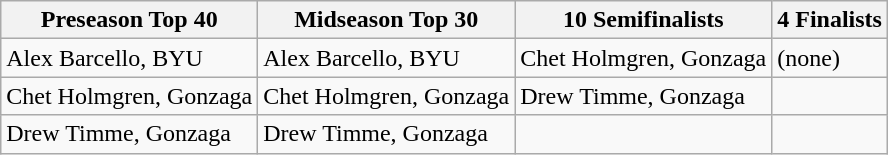<table class="wikitable">
<tr>
<th>Preseason Top 40</th>
<th>Midseason Top 30</th>
<th>10 Semifinalists</th>
<th>4 Finalists</th>
</tr>
<tr>
<td>Alex Barcello, BYU</td>
<td>Alex Barcello, BYU</td>
<td>Chet Holmgren, Gonzaga</td>
<td>(none)</td>
</tr>
<tr>
<td>Chet Holmgren, Gonzaga</td>
<td>Chet Holmgren, Gonzaga</td>
<td>Drew Timme, Gonzaga</td>
<td></td>
</tr>
<tr>
<td>Drew Timme, Gonzaga</td>
<td>Drew Timme, Gonzaga</td>
<td></td>
<td></td>
</tr>
</table>
